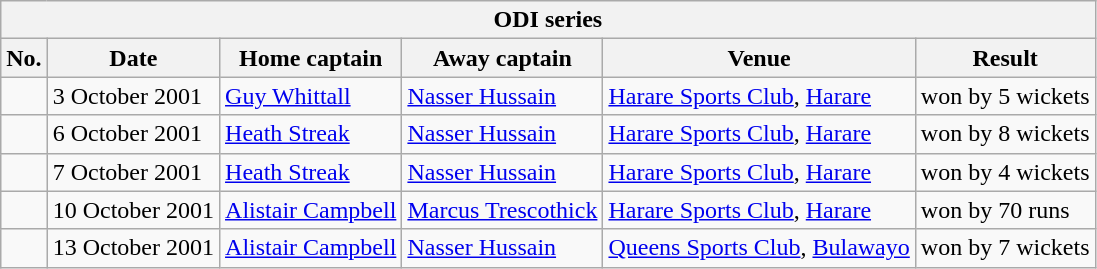<table class="wikitable">
<tr>
<th colspan="6">ODI series</th>
</tr>
<tr>
<th>No.</th>
<th>Date</th>
<th>Home captain</th>
<th>Away captain</th>
<th>Venue</th>
<th>Result</th>
</tr>
<tr>
<td></td>
<td>3 October 2001</td>
<td><a href='#'>Guy Whittall</a></td>
<td><a href='#'>Nasser Hussain</a></td>
<td><a href='#'>Harare Sports Club</a>, <a href='#'>Harare</a></td>
<td> won by 5 wickets</td>
</tr>
<tr>
<td></td>
<td>6 October 2001</td>
<td><a href='#'>Heath Streak</a></td>
<td><a href='#'>Nasser Hussain</a></td>
<td><a href='#'>Harare Sports Club</a>, <a href='#'>Harare</a></td>
<td> won by 8 wickets</td>
</tr>
<tr>
<td></td>
<td>7 October 2001</td>
<td><a href='#'>Heath Streak</a></td>
<td><a href='#'>Nasser Hussain</a></td>
<td><a href='#'>Harare Sports Club</a>, <a href='#'>Harare</a></td>
<td> won by 4 wickets</td>
</tr>
<tr>
<td></td>
<td>10 October 2001</td>
<td><a href='#'>Alistair Campbell</a></td>
<td><a href='#'>Marcus Trescothick</a></td>
<td><a href='#'>Harare Sports Club</a>, <a href='#'>Harare</a></td>
<td> won by 70 runs</td>
</tr>
<tr>
<td></td>
<td>13 October 2001</td>
<td><a href='#'>Alistair Campbell</a></td>
<td><a href='#'>Nasser Hussain</a></td>
<td><a href='#'>Queens Sports Club</a>, <a href='#'>Bulawayo</a></td>
<td> won by 7 wickets</td>
</tr>
</table>
